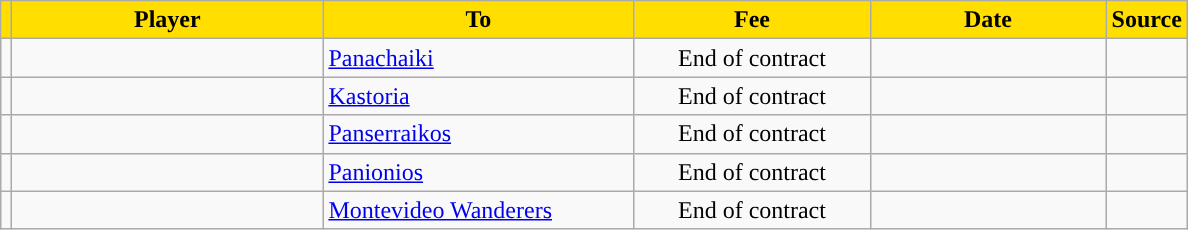<table class="wikitable sortable">
<tr>
<th style="background:#FFDE00"></th>
<th width=200 style="background:#FFDE00">Player</th>
<th width=200 style="background:#FFDE00">To</th>
<th width=150 style="background:#FFDE00">Fee</th>
<th width=150 style="background:#FFDE00">Date</th>
<th style="background:#FFDE00">Source</th>
</tr>
<tr>
<td align=center></td>
<td></td>
<td> <a href='#'>Panachaiki</a></td>
<td align=center>End of contract</td>
<td align=center></td>
<td align=center></td>
</tr>
<tr>
<td align=center></td>
<td></td>
<td> <a href='#'>Kastoria</a></td>
<td align=center>End of contract</td>
<td align=center></td>
<td align=center></td>
</tr>
<tr>
<td align=center></td>
<td></td>
<td> <a href='#'>Panserraikos</a></td>
<td align=center>End of contract</td>
<td align=center></td>
<td align=center></td>
</tr>
<tr>
<td align=center></td>
<td></td>
<td> <a href='#'>Panionios</a></td>
<td align=center>End of contract</td>
<td align=center></td>
<td align=center></td>
</tr>
<tr>
<td align=center></td>
<td></td>
<td> <a href='#'>Montevideo Wanderers</a></td>
<td align=center>End of contract</td>
<td align=center></td>
<td align=center></td>
</tr>
</table>
